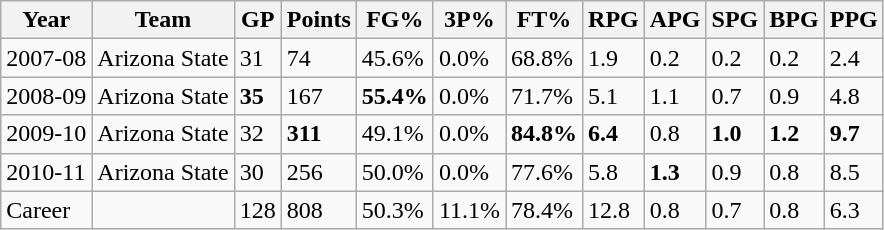<table class="wikitable">
<tr>
<th>Year</th>
<th>Team</th>
<th>GP</th>
<th>Points</th>
<th>FG%</th>
<th>3P%</th>
<th>FT%</th>
<th>RPG</th>
<th>APG</th>
<th>SPG</th>
<th>BPG</th>
<th>PPG</th>
</tr>
<tr>
<td>2007-08</td>
<td>Arizona State</td>
<td>31</td>
<td>74</td>
<td>45.6%</td>
<td>0.0%</td>
<td>68.8%</td>
<td>1.9</td>
<td>0.2</td>
<td>0.2</td>
<td>0.2</td>
<td>2.4</td>
</tr>
<tr>
<td>2008-09</td>
<td>Arizona State</td>
<td><strong>35</strong></td>
<td>167</td>
<td><strong>55.4%</strong></td>
<td>0.0%</td>
<td>71.7%</td>
<td>5.1</td>
<td>1.1</td>
<td>0.7</td>
<td>0.9</td>
<td>4.8</td>
</tr>
<tr>
<td>2009-10</td>
<td>Arizona State</td>
<td>32</td>
<td><strong>311</strong></td>
<td>49.1%</td>
<td>0.0%</td>
<td><strong>84.8%</strong></td>
<td><strong>6.4</strong></td>
<td>0.8</td>
<td><strong>1.0</strong></td>
<td><strong>1.2</strong></td>
<td><strong>9.7</strong></td>
</tr>
<tr>
<td>2010-11</td>
<td>Arizona State</td>
<td>30</td>
<td>256</td>
<td>50.0%</td>
<td>0.0%</td>
<td>77.6%</td>
<td>5.8</td>
<td><strong>1.3</strong></td>
<td>0.9</td>
<td>0.8</td>
<td>8.5</td>
</tr>
<tr>
<td>Career</td>
<td></td>
<td>128</td>
<td>808</td>
<td>50.3%</td>
<td>11.1%</td>
<td>78.4%</td>
<td>12.8</td>
<td>0.8</td>
<td>0.7</td>
<td>0.8</td>
<td>6.3</td>
</tr>
</table>
